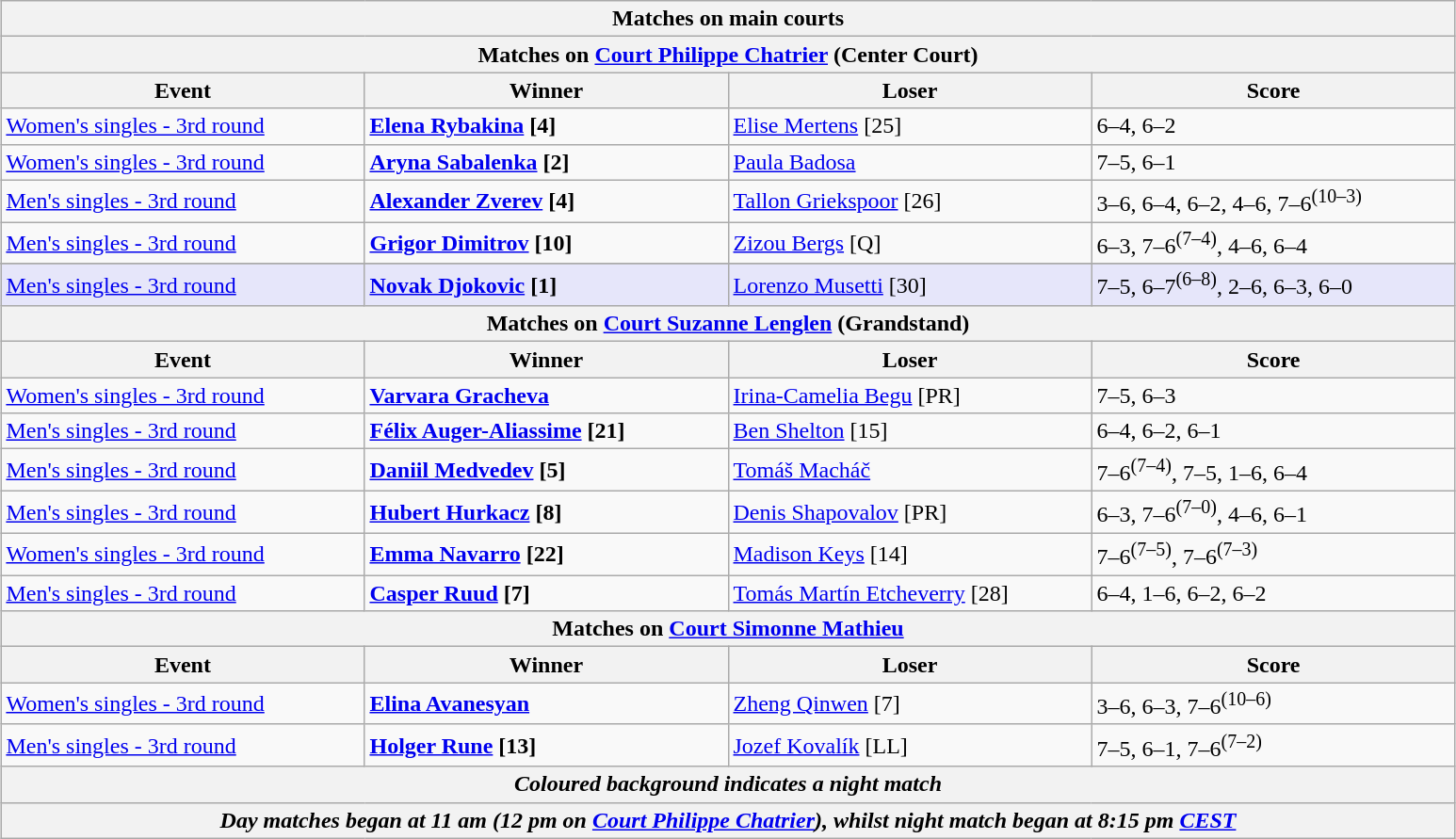<table class="wikitable" style="margin:auto;">
<tr>
<th colspan=4 style=white-space:nowrap>Matches on main courts</th>
</tr>
<tr>
<th colspan=4>Matches on <a href='#'>Court Philippe Chatrier</a> (Center Court)</th>
</tr>
<tr>
<th width=250>Event</th>
<th width=250>Winner</th>
<th width=250>Loser</th>
<th width=250>Score</th>
</tr>
<tr>
<td><a href='#'>Women's singles - 3rd round</a></td>
<td><strong> <a href='#'>Elena Rybakina</a> [4]</strong></td>
<td> <a href='#'>Elise Mertens</a> [25]</td>
<td>6–4, 6–2</td>
</tr>
<tr>
<td><a href='#'>Women's singles - 3rd round</a></td>
<td><strong> <a href='#'>Aryna Sabalenka</a> [2]</strong></td>
<td> <a href='#'>Paula Badosa</a></td>
<td>7–5, 6–1</td>
</tr>
<tr>
<td><a href='#'>Men's singles - 3rd round</a></td>
<td><strong> <a href='#'>Alexander Zverev</a> [4]</strong></td>
<td> <a href='#'>Tallon Griekspoor</a> [26]</td>
<td>3–6, 6–4, 6–2, 4–6, 7–6<sup>(10–3)</sup></td>
</tr>
<tr>
<td><a href='#'>Men's singles - 3rd round</a></td>
<td><strong> <a href='#'>Grigor Dimitrov</a> [10]</strong></td>
<td> <a href='#'>Zizou Bergs</a> [Q]</td>
<td>6–3, 7–6<sup>(7–4)</sup>, 4–6, 6–4</td>
</tr>
<tr>
</tr>
<tr style="background:lavender">
<td><a href='#'>Men's singles - 3rd round</a></td>
<td><strong> <a href='#'>Novak Djokovic</a> [1]</strong></td>
<td> <a href='#'>Lorenzo Musetti</a> [30]</td>
<td>7–5, 6–7<sup>(6–8)</sup>, 2–6, 6–3, 6–0</td>
</tr>
<tr>
<th colspan=4>Matches on <a href='#'>Court Suzanne Lenglen</a> (Grandstand)</th>
</tr>
<tr>
<th width=250>Event</th>
<th width=250>Winner</th>
<th width=250>Loser</th>
<th width=250>Score</th>
</tr>
<tr>
<td><a href='#'>Women's singles - 3rd round</a></td>
<td><strong> <a href='#'>Varvara Gracheva</a></strong></td>
<td> <a href='#'>Irina-Camelia Begu</a> [PR]</td>
<td>7–5, 6–3</td>
</tr>
<tr>
<td><a href='#'>Men's singles - 3rd round</a></td>
<td><strong> <a href='#'>Félix Auger-Aliassime</a> [21]</strong></td>
<td> <a href='#'>Ben Shelton</a> [15]</td>
<td>6–4, 6–2, 6–1</td>
</tr>
<tr>
<td><a href='#'>Men's singles - 3rd round</a></td>
<td><strong> <a href='#'>Daniil Medvedev</a> [5]</strong></td>
<td> <a href='#'>Tomáš Macháč</a></td>
<td>7–6<sup>(7–4)</sup>, 7–5, 1–6, 6–4</td>
</tr>
<tr>
<td><a href='#'>Men's singles - 3rd round</a></td>
<td><strong> <a href='#'>Hubert Hurkacz</a> [8]</strong></td>
<td> <a href='#'>Denis Shapovalov</a> [PR]</td>
<td>6–3, 7–6<sup>(7–0)</sup>, 4–6, 6–1</td>
</tr>
<tr>
<td><a href='#'>Women's singles - 3rd round</a></td>
<td><strong> <a href='#'>Emma Navarro</a> [22]</strong></td>
<td> <a href='#'>Madison Keys</a> [14]</td>
<td>7–6<sup>(7–5)</sup>, 7–6<sup>(7–3)</sup></td>
</tr>
<tr>
<td><a href='#'>Men's singles - 3rd round</a></td>
<td><strong> <a href='#'>Casper Ruud</a> [7]</strong></td>
<td> <a href='#'>Tomás Martín Etcheverry</a> [28]</td>
<td>6–4, 1–6, 6–2, 6–2</td>
</tr>
<tr>
<th colspan=4>Matches on <a href='#'>Court Simonne Mathieu</a></th>
</tr>
<tr>
<th width=250>Event</th>
<th width=250>Winner</th>
<th width=250>Loser</th>
<th width=250>Score</th>
</tr>
<tr>
<td><a href='#'>Women's singles - 3rd round</a></td>
<td><strong> <a href='#'>Elina Avanesyan</a></strong></td>
<td> <a href='#'>Zheng Qinwen</a> [7]</td>
<td>3–6, 6–3, 7–6<sup>(10–6)</sup></td>
</tr>
<tr>
<td><a href='#'>Men's singles - 3rd round</a></td>
<td><strong> <a href='#'>Holger Rune</a> [13]</strong></td>
<td> <a href='#'>Jozef Kovalík</a> [LL]</td>
<td>7–5, 6–1, 7–6<sup>(7–2)</sup></td>
</tr>
<tr>
<th colspan=4><em>Coloured background indicates a night match</em></th>
</tr>
<tr>
<th colspan=4><em>Day matches began at 11 am (12 pm on <a href='#'>Court Philippe Chatrier</a>), whilst night match began at 8:15 pm <a href='#'>CEST</a></em></th>
</tr>
</table>
